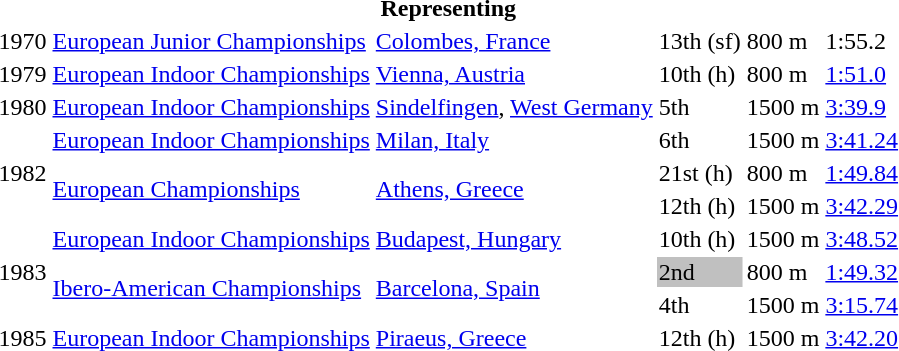<table>
<tr>
<th colspan="6">Representing </th>
</tr>
<tr>
<td>1970</td>
<td><a href='#'>European Junior Championships</a></td>
<td><a href='#'>Colombes, France</a></td>
<td>13th (sf)</td>
<td>800 m</td>
<td>1:55.2</td>
</tr>
<tr>
<td>1979</td>
<td><a href='#'>European Indoor Championships</a></td>
<td><a href='#'>Vienna, Austria</a></td>
<td>10th (h)</td>
<td>800 m</td>
<td><a href='#'>1:51.0</a></td>
</tr>
<tr>
<td>1980</td>
<td><a href='#'>European Indoor Championships</a></td>
<td><a href='#'>Sindelfingen</a>, <a href='#'>West Germany</a></td>
<td>5th</td>
<td>1500 m</td>
<td><a href='#'>3:39.9</a></td>
</tr>
<tr>
<td rowspan=3>1982</td>
<td><a href='#'>European Indoor Championships</a></td>
<td><a href='#'>Milan, Italy</a></td>
<td>6th</td>
<td>1500 m</td>
<td><a href='#'>3:41.24</a></td>
</tr>
<tr>
<td rowspan=2><a href='#'>European Championships</a></td>
<td rowspan=2><a href='#'>Athens, Greece</a></td>
<td>21st (h)</td>
<td>800 m</td>
<td><a href='#'>1:49.84</a></td>
</tr>
<tr>
<td>12th (h)</td>
<td>1500 m</td>
<td><a href='#'>3:42.29</a></td>
</tr>
<tr>
<td rowspan=3>1983</td>
<td><a href='#'>European Indoor Championships</a></td>
<td><a href='#'>Budapest, Hungary</a></td>
<td>10th (h)</td>
<td>1500 m</td>
<td><a href='#'>3:48.52</a></td>
</tr>
<tr>
<td rowspan=2><a href='#'>Ibero-American Championships</a></td>
<td rowspan=2><a href='#'>Barcelona, Spain</a></td>
<td bgcolor=silver>2nd</td>
<td>800 m</td>
<td><a href='#'>1:49.32</a></td>
</tr>
<tr>
<td>4th</td>
<td>1500 m</td>
<td><a href='#'>3:15.74</a></td>
</tr>
<tr>
<td>1985</td>
<td><a href='#'>European Indoor Championships</a></td>
<td><a href='#'>Piraeus, Greece</a></td>
<td>12th (h)</td>
<td>1500 m</td>
<td><a href='#'>3:42.20</a></td>
</tr>
</table>
